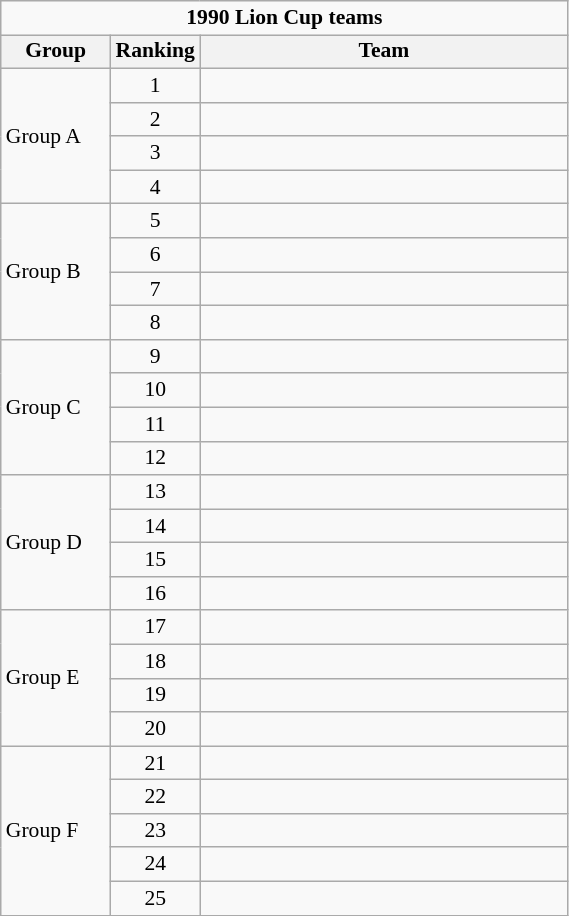<table class="wikitable" style="text-align:left; line-height:110%; font-size:90%; width:30%;">
<tr>
<td colspan="5" cellpadding="0" cellspacing="0" style="text-align:center"><strong>1990 Lion Cup teams</strong></td>
</tr>
<tr>
<th style="width:20%;">Group</th>
<th style="width:10%;">Ranking</th>
<th style="width:70%;">Team</th>
</tr>
<tr>
<td rowspan=4>Group A</td>
<td style="text-align:center">1</td>
<td></td>
</tr>
<tr>
<td style="text-align:center">2</td>
<td></td>
</tr>
<tr>
<td style="text-align:center">3</td>
<td></td>
</tr>
<tr>
<td style="text-align:center">4</td>
<td></td>
</tr>
<tr>
<td rowspan=4>Group B</td>
<td style="text-align:center">5</td>
<td></td>
</tr>
<tr>
<td style="text-align:center">6</td>
<td></td>
</tr>
<tr>
<td style="text-align:center">7</td>
<td></td>
</tr>
<tr>
<td style="text-align:center">8</td>
<td></td>
</tr>
<tr>
<td rowspan=4>Group C</td>
<td style="text-align:center">9</td>
<td></td>
</tr>
<tr>
<td style="text-align:center">10</td>
<td></td>
</tr>
<tr>
<td style="text-align:center">11</td>
<td></td>
</tr>
<tr>
<td style="text-align:center">12</td>
<td></td>
</tr>
<tr>
<td rowspan=4>Group D</td>
<td style="text-align:center">13</td>
<td></td>
</tr>
<tr>
<td style="text-align:center">14</td>
<td></td>
</tr>
<tr>
<td style="text-align:center">15</td>
<td></td>
</tr>
<tr>
<td style="text-align:center">16</td>
<td></td>
</tr>
<tr>
<td rowspan=4>Group E</td>
<td style="text-align:center">17</td>
<td></td>
</tr>
<tr>
<td style="text-align:center">18</td>
<td></td>
</tr>
<tr>
<td style="text-align:center">19</td>
<td></td>
</tr>
<tr>
<td style="text-align:center">20</td>
<td></td>
</tr>
<tr>
<td rowspan=5>Group F</td>
<td style="text-align:center">21</td>
<td></td>
</tr>
<tr>
<td style="text-align:center">22</td>
<td></td>
</tr>
<tr>
<td style="text-align:center">23</td>
<td></td>
</tr>
<tr>
<td style="text-align:center">24</td>
<td></td>
</tr>
<tr>
<td style="text-align:center">25</td>
<td></td>
</tr>
</table>
